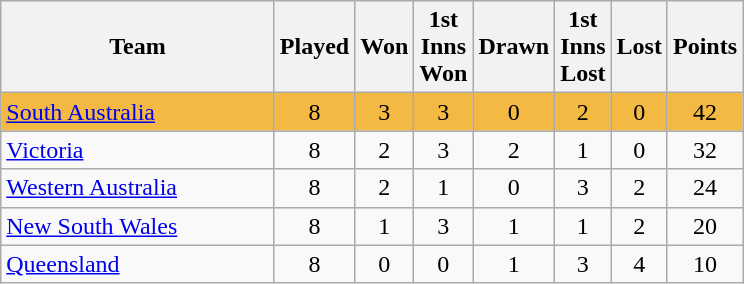<table class="wikitable" style="text-align:center;">
<tr>
<th width=175>Team</th>
<th style="width:30px;" abbr="Played">Played</th>
<th style="width:30px;" abbr="Won">Won</th>
<th style="width:30px;" abbr="1stWon">1st Inns Won</th>
<th style="width:30px;" abbr="Drawn">Drawn</th>
<th style="width:30px;" abbr="1stLost">1st Inns Lost</th>
<th style="width:30px;" abbr="Lost">Lost</th>
<th style="width:30px;" abbr="Points">Points</th>
</tr>
<tr style="background:#f4b942;">
<td style="text-align:left;"><a href='#'>South Australia</a></td>
<td>8</td>
<td>3</td>
<td>3</td>
<td>0</td>
<td>2</td>
<td>0</td>
<td>42</td>
</tr>
<tr>
<td style="text-align:left;"><a href='#'>Victoria</a></td>
<td>8</td>
<td>2</td>
<td>3</td>
<td>2</td>
<td>1</td>
<td>0</td>
<td>32</td>
</tr>
<tr>
<td style="text-align:left;"><a href='#'>Western Australia</a></td>
<td>8</td>
<td>2</td>
<td>1</td>
<td>0</td>
<td>3</td>
<td>2</td>
<td>24</td>
</tr>
<tr>
<td style="text-align:left;"><a href='#'>New South Wales</a></td>
<td>8</td>
<td>1</td>
<td>3</td>
<td>1</td>
<td>1</td>
<td>2</td>
<td>20</td>
</tr>
<tr>
<td style="text-align:left;"><a href='#'>Queensland</a></td>
<td>8</td>
<td>0</td>
<td>0</td>
<td>1</td>
<td>3</td>
<td>4</td>
<td>10</td>
</tr>
</table>
